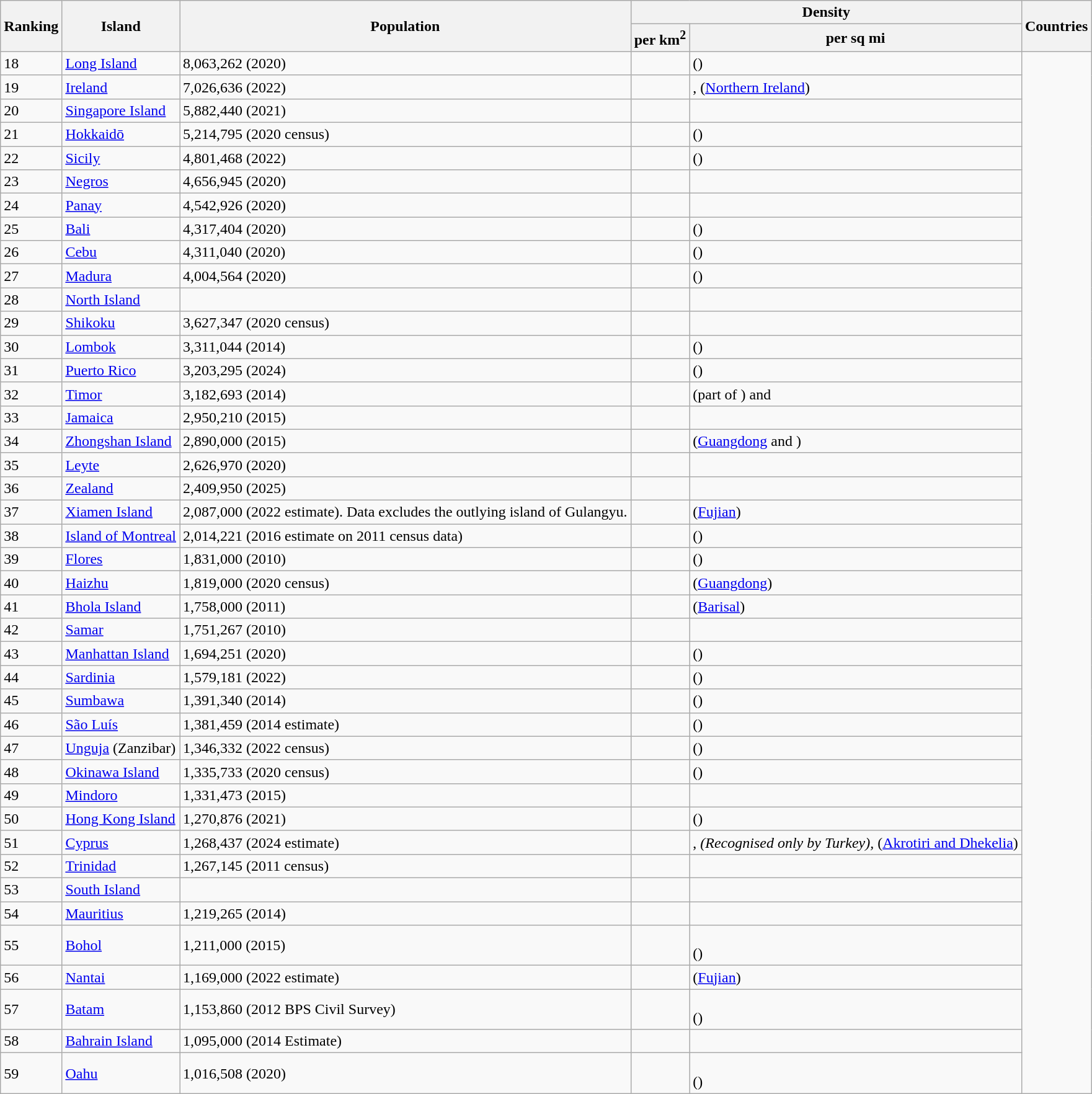<table class="wikitable sortable">
<tr>
<th data-sort-type="number" rowspan=2>Ranking</th>
<th rowspan=2>Island</th>
<th rowspan=2 data-sort-type="number">Population</th>
<th data-sort-type="number" colspan=2>Density</th>
<th rowspan=2>Countries</th>
</tr>
<tr>
<th>per km<sup>2</sup></th>
<th>per sq mi</th>
</tr>
<tr>
<td>18</td>
<td><a href='#'>Long Island</a></td>
<td>8,063,262 (2020)</td>
<td></td>
<td> ()</td>
</tr>
<tr>
<td>19</td>
<td><a href='#'>Ireland</a></td>
<td>7,026,636 (2022)</td>
<td></td>
<td>,  (<a href='#'>Northern Ireland</a>)</td>
</tr>
<tr>
<td>20</td>
<td><a href='#'>Singapore Island</a></td>
<td>5,882,440 (2021)</td>
<td></td>
<td></td>
</tr>
<tr>
<td>21</td>
<td><a href='#'>Hokkaidō</a></td>
<td>5,214,795 (2020 census)</td>
<td></td>
<td> ()</td>
</tr>
<tr>
<td>22</td>
<td><a href='#'>Sicily</a></td>
<td>4,801,468 (2022)</td>
<td></td>
<td> ()</td>
</tr>
<tr>
<td>23</td>
<td><a href='#'>Negros</a></td>
<td>4,656,945 (2020)</td>
<td></td>
<td></td>
</tr>
<tr>
<td>24</td>
<td><a href='#'>Panay</a></td>
<td>4,542,926 (2020)</td>
<td></td>
<td></td>
</tr>
<tr>
<td>25</td>
<td><a href='#'>Bali</a></td>
<td>4,317,404 (2020)</td>
<td></td>
<td> ()</td>
</tr>
<tr>
<td>26</td>
<td><a href='#'>Cebu</a></td>
<td>4,311,040 (2020)</td>
<td></td>
<td> ()</td>
</tr>
<tr>
<td>27</td>
<td><a href='#'>Madura</a></td>
<td>4,004,564 (2020)</td>
<td></td>
<td> ()</td>
</tr>
<tr>
<td>28</td>
<td><a href='#'>North Island</a></td>
<td></td>
<td></td>
<td></td>
</tr>
<tr>
<td>29</td>
<td><a href='#'>Shikoku</a></td>
<td>3,627,347 (2020 census)</td>
<td></td>
<td></td>
</tr>
<tr>
<td>30</td>
<td><a href='#'>Lombok</a></td>
<td>3,311,044 (2014)</td>
<td></td>
<td> ()</td>
</tr>
<tr>
<td>31</td>
<td><a href='#'>Puerto Rico</a></td>
<td>3,203,295 (2024)</td>
<td></td>
<td> ()</td>
</tr>
<tr>
<td>32</td>
<td><a href='#'>Timor</a></td>
<td>3,182,693 (2014)</td>
<td></td>
<td> (part of ) and </td>
</tr>
<tr>
<td>33</td>
<td><a href='#'>Jamaica</a></td>
<td>2,950,210 (2015)</td>
<td></td>
<td></td>
</tr>
<tr>
<td>34</td>
<td><a href='#'>Zhongshan Island</a></td>
<td>2,890,000 (2015)</td>
<td></td>
<td> (<a href='#'>Guangdong</a> and )</td>
</tr>
<tr>
<td>35</td>
<td><a href='#'>Leyte</a></td>
<td>2,626,970 (2020)</td>
<td></td>
<td></td>
</tr>
<tr>
<td>36</td>
<td><a href='#'>Zealand</a></td>
<td>2,409,950 (2025)</td>
<td></td>
<td></td>
</tr>
<tr>
<td>37</td>
<td><a href='#'>Xiamen Island</a></td>
<td>2,087,000 (2022 estimate). Data excludes the outlying island of Gulangyu.</td>
<td></td>
<td> (<a href='#'>Fujian</a>)</td>
</tr>
<tr>
<td>38</td>
<td><a href='#'>Island of Montreal</a></td>
<td>2,014,221 (2016 estimate on 2011 census data)</td>
<td></td>
<td> ()</td>
</tr>
<tr>
<td>39</td>
<td><a href='#'>Flores</a></td>
<td>1,831,000 (2010)</td>
<td></td>
<td> ()</td>
</tr>
<tr>
<td>40</td>
<td><a href='#'>Haizhu</a></td>
<td>1,819,000 (2020 census)</td>
<td></td>
<td> (<a href='#'>Guangdong</a>)</td>
</tr>
<tr>
<td>41</td>
<td><a href='#'>Bhola Island</a></td>
<td>1,758,000 (2011)</td>
<td></td>
<td> (<a href='#'>Barisal</a>)</td>
</tr>
<tr>
<td>42</td>
<td><a href='#'>Samar</a></td>
<td>1,751,267 (2010)</td>
<td></td>
<td></td>
</tr>
<tr>
<td>43</td>
<td><a href='#'>Manhattan Island</a></td>
<td>1,694,251 (2020)</td>
<td></td>
<td> ()</td>
</tr>
<tr>
<td>44</td>
<td><a href='#'>Sardinia</a></td>
<td>1,579,181 (2022)</td>
<td></td>
<td> ()</td>
</tr>
<tr>
<td>45</td>
<td><a href='#'>Sumbawa</a></td>
<td>1,391,340 (2014)</td>
<td></td>
<td> ()</td>
</tr>
<tr>
<td>46</td>
<td><a href='#'>São Luís</a></td>
<td>1,381,459 (2014 estimate)</td>
<td></td>
<td> ()</td>
</tr>
<tr>
<td>47</td>
<td><a href='#'>Unguja</a> (Zanzibar)</td>
<td>1,346,332 (2022 census)</td>
<td></td>
<td> ()</td>
</tr>
<tr>
<td>48</td>
<td><a href='#'>Okinawa Island</a></td>
<td>1,335,733 (2020 census)</td>
<td></td>
<td>  ()</td>
</tr>
<tr>
<td>49</td>
<td><a href='#'>Mindoro</a></td>
<td>1,331,473 (2015)</td>
<td></td>
<td></td>
</tr>
<tr>
<td>50</td>
<td><a href='#'>Hong Kong Island</a></td>
<td>1,270,876 (2021)</td>
<td></td>
<td> ()</td>
</tr>
<tr>
<td>51</td>
<td><a href='#'>Cyprus</a></td>
<td>1,268,437 (2024 estimate)</td>
<td></td>
<td>,   <em>(Recognised only by Turkey),</em>  (<a href='#'>Akrotiri and Dhekelia</a>)</td>
</tr>
<tr>
<td>52</td>
<td><a href='#'>Trinidad</a></td>
<td>1,267,145 (2011 census)</td>
<td></td>
<td></td>
</tr>
<tr>
<td>53</td>
<td><a href='#'>South Island</a></td>
<td></td>
<td></td>
<td></td>
</tr>
<tr>
<td>54</td>
<td><a href='#'>Mauritius</a></td>
<td>1,219,265 (2014)</td>
<td></td>
<td></td>
</tr>
<tr>
<td>55</td>
<td><a href='#'>Bohol</a></td>
<td>1,211,000 (2015)</td>
<td></td>
<td><br>()</td>
</tr>
<tr>
<td>56</td>
<td><a href='#'>Nantai</a></td>
<td>1,169,000 (2022 estimate)</td>
<td></td>
<td> (<a href='#'>Fujian</a>)</td>
</tr>
<tr>
<td>57</td>
<td><a href='#'>Batam</a></td>
<td>1,153,860 (2012 BPS Civil Survey)</td>
<td></td>
<td><br>()</td>
</tr>
<tr>
<td>58</td>
<td><a href='#'>Bahrain Island</a></td>
<td>1,095,000 (2014 Estimate)</td>
<td></td>
<td></td>
</tr>
<tr>
<td>59</td>
<td><a href='#'>Oahu</a></td>
<td>1,016,508 (2020)</td>
<td></td>
<td><br>()</td>
</tr>
</table>
